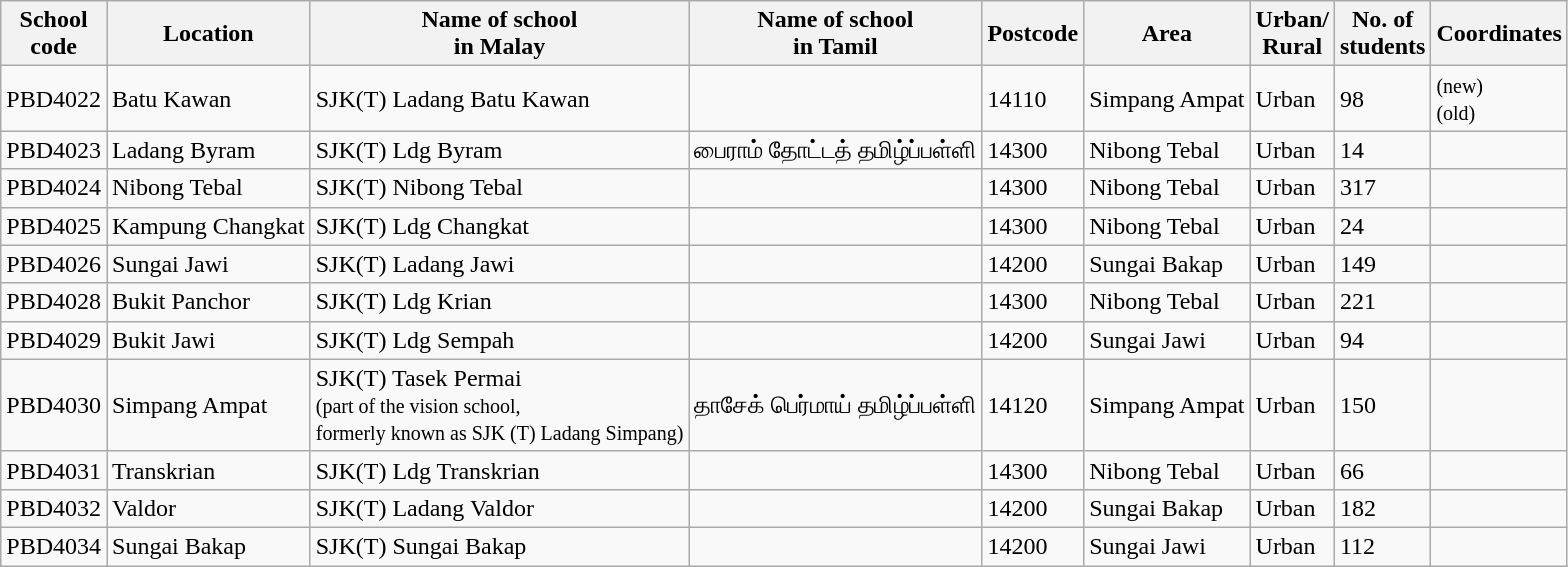<table class="wikitable sortable">
<tr>
<th>School<br>code</th>
<th>Location</th>
<th>Name of school<br>in Malay</th>
<th>Name of school<br>in Tamil</th>
<th>Postcode</th>
<th>Area</th>
<th>Urban/<br>Rural</th>
<th>No. of<br>students</th>
<th>Coordinates</th>
</tr>
<tr>
<td>PBD4022</td>
<td>Batu Kawan</td>
<td>SJK(T) Ladang Batu Kawan</td>
<td></td>
<td>14110</td>
<td>Simpang Ampat</td>
<td>Urban</td>
<td>98</td>
<td> <small>(new)</small><br> <small>(old)</small></td>
</tr>
<tr>
<td>PBD4023</td>
<td>Ladang Byram</td>
<td>SJK(T) Ldg Byram</td>
<td>பைராம் தோட்டத் தமிழ்ப்பள்ளி</td>
<td>14300</td>
<td>Nibong Tebal</td>
<td>Urban</td>
<td>14</td>
<td></td>
</tr>
<tr>
<td>PBD4024</td>
<td>Nibong Tebal</td>
<td>SJK(T) Nibong Tebal</td>
<td></td>
<td>14300</td>
<td>Nibong Tebal</td>
<td>Urban</td>
<td>317</td>
<td></td>
</tr>
<tr>
<td>PBD4025</td>
<td>Kampung Changkat</td>
<td>SJK(T) Ldg Changkat</td>
<td></td>
<td>14300</td>
<td>Nibong Tebal</td>
<td>Urban</td>
<td>24</td>
<td></td>
</tr>
<tr>
<td>PBD4026</td>
<td>Sungai Jawi</td>
<td>SJK(T) Ladang Jawi</td>
<td></td>
<td>14200</td>
<td>Sungai Bakap</td>
<td>Urban</td>
<td>149</td>
<td></td>
</tr>
<tr>
<td>PBD4028</td>
<td>Bukit Panchor</td>
<td>SJK(T) Ldg Krian</td>
<td></td>
<td>14300</td>
<td>Nibong Tebal</td>
<td>Urban</td>
<td>221</td>
<td></td>
</tr>
<tr>
<td>PBD4029</td>
<td>Bukit Jawi</td>
<td>SJK(T) Ldg Sempah</td>
<td></td>
<td>14200</td>
<td>Sungai Jawi</td>
<td>Urban</td>
<td>94</td>
<td></td>
</tr>
<tr>
<td>PBD4030</td>
<td>Simpang Ampat</td>
<td>SJK(T) Tasek Permai<br><small>(part of the vision school,<br>formerly known as SJK (T) Ladang Simpang)</small></td>
<td>தாசேக் பெர்மாய் தமிழ்ப்பள்ளி</td>
<td>14120</td>
<td>Simpang Ampat</td>
<td>Urban</td>
<td>150</td>
<td></td>
</tr>
<tr>
<td>PBD4031</td>
<td>Transkrian</td>
<td>SJK(T) Ldg Transkrian</td>
<td></td>
<td>14300</td>
<td>Nibong Tebal</td>
<td>Urban</td>
<td>66</td>
<td></td>
</tr>
<tr>
<td>PBD4032</td>
<td>Valdor</td>
<td>SJK(T) Ladang Valdor</td>
<td></td>
<td>14200</td>
<td>Sungai Bakap</td>
<td>Urban</td>
<td>182</td>
<td></td>
</tr>
<tr>
<td>PBD4034</td>
<td>Sungai Bakap</td>
<td>SJK(T) Sungai Bakap</td>
<td></td>
<td>14200</td>
<td>Sungai Jawi</td>
<td>Urban</td>
<td>112</td>
<td></td>
</tr>
</table>
